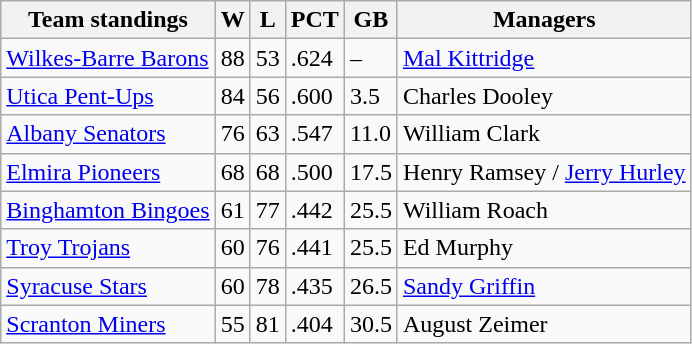<table class="wikitable">
<tr>
<th>Team standings</th>
<th>W</th>
<th>L</th>
<th>PCT</th>
<th>GB</th>
<th>Managers</th>
</tr>
<tr>
<td><a href='#'>Wilkes-Barre Barons</a></td>
<td>88</td>
<td>53</td>
<td>.624</td>
<td>–</td>
<td><a href='#'>Mal Kittridge</a></td>
</tr>
<tr>
<td><a href='#'>Utica Pent-Ups</a></td>
<td>84</td>
<td>56</td>
<td>.600</td>
<td>3.5</td>
<td>Charles Dooley</td>
</tr>
<tr>
<td><a href='#'>Albany Senators</a></td>
<td>76</td>
<td>63</td>
<td>.547</td>
<td>11.0</td>
<td>William Clark</td>
</tr>
<tr>
<td><a href='#'>Elmira Pioneers</a></td>
<td>68</td>
<td>68</td>
<td>.500</td>
<td>17.5</td>
<td>Henry Ramsey / <a href='#'>Jerry Hurley</a></td>
</tr>
<tr>
<td><a href='#'>Binghamton Bingoes</a></td>
<td>61</td>
<td>77</td>
<td>.442</td>
<td>25.5</td>
<td>William Roach</td>
</tr>
<tr>
<td><a href='#'>Troy Trojans</a></td>
<td>60</td>
<td>76</td>
<td>.441</td>
<td>25.5</td>
<td>Ed Murphy</td>
</tr>
<tr>
<td><a href='#'>Syracuse Stars</a></td>
<td>60</td>
<td>78</td>
<td>.435</td>
<td>26.5</td>
<td><a href='#'>Sandy Griffin</a></td>
</tr>
<tr>
<td><a href='#'>Scranton Miners</a></td>
<td>55</td>
<td>81</td>
<td>.404</td>
<td>30.5</td>
<td>August Zeimer</td>
</tr>
</table>
